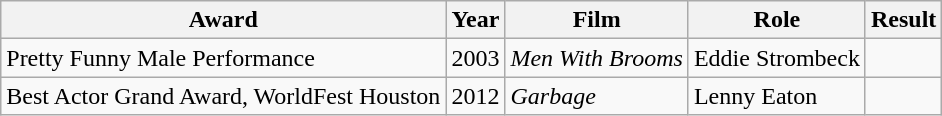<table class="wikitable">
<tr>
<th>Award</th>
<th>Year</th>
<th>Film</th>
<th>Role</th>
<th>Result</th>
</tr>
<tr>
<td>Pretty Funny Male Performance</td>
<td>2003</td>
<td><em>Men With Brooms</em></td>
<td>Eddie Strombeck</td>
<td></td>
</tr>
<tr>
<td>Best Actor Grand Award, WorldFest Houston</td>
<td>2012</td>
<td><em>Garbage</em></td>
<td>Lenny Eaton</td>
<td></td>
</tr>
</table>
